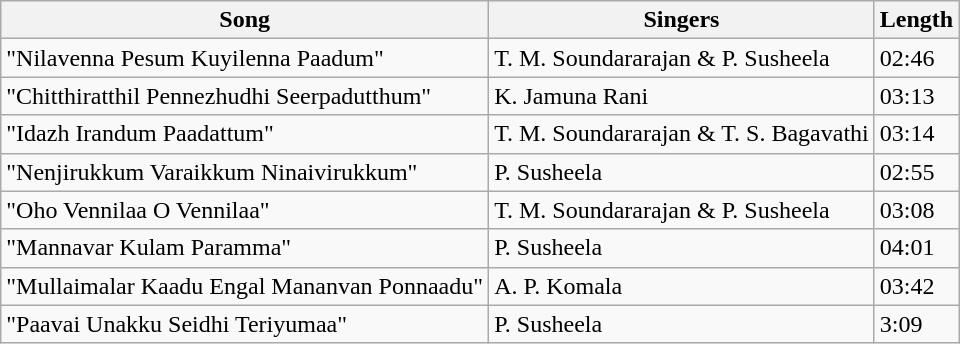<table class="wikitable">
<tr>
<th>Song</th>
<th>Singers</th>
<th>Length</th>
</tr>
<tr>
<td>"Nilavenna Pesum Kuyilenna Paadum"</td>
<td>T. M. Soundararajan & P. Susheela</td>
<td>02:46</td>
</tr>
<tr>
<td>"Chitthiratthil Pennezhudhi Seerpadutthum"</td>
<td>K. Jamuna Rani</td>
<td>03:13</td>
</tr>
<tr>
<td>"Idazh Irandum Paadattum"</td>
<td>T. M. Soundararajan & T. S. Bagavathi</td>
<td>03:14</td>
</tr>
<tr>
<td>"Nenjirukkum Varaikkum Ninaivirukkum"</td>
<td>P. Susheela</td>
<td>02:55</td>
</tr>
<tr>
<td>"Oho Vennilaa O Vennilaa"</td>
<td>T. M. Soundararajan & P. Susheela</td>
<td>03:08</td>
</tr>
<tr>
<td>"Mannavar Kulam Paramma"</td>
<td>P. Susheela</td>
<td>04:01</td>
</tr>
<tr>
<td>"Mullaimalar Kaadu Engal Mananvan Ponnaadu"</td>
<td>A. P. Komala</td>
<td>03:42</td>
</tr>
<tr>
<td>"Paavai Unakku Seidhi Teriyumaa"</td>
<td>P. Susheela</td>
<td>3:09</td>
</tr>
</table>
